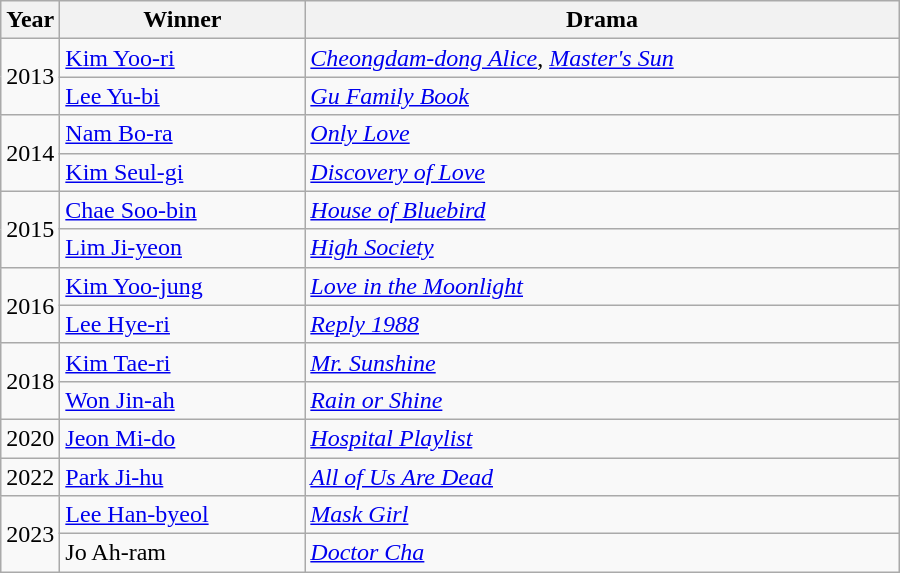<table class="wikitable" style="width:600px">
<tr>
<th width=10>Year</th>
<th>Winner</th>
<th>Drama</th>
</tr>
<tr>
<td rowspan=2>2013</td>
<td><a href='#'>Kim Yoo-ri</a></td>
<td><em><a href='#'>Cheongdam-dong Alice</a></em>, <em><a href='#'>Master's Sun</a></em></td>
</tr>
<tr>
<td><a href='#'>Lee Yu-bi</a></td>
<td><em><a href='#'>Gu Family Book</a></em></td>
</tr>
<tr>
<td rowspan=2>2014</td>
<td><a href='#'>Nam Bo-ra</a></td>
<td><em><a href='#'>Only Love</a></em></td>
</tr>
<tr>
<td><a href='#'>Kim Seul-gi</a></td>
<td><em><a href='#'>Discovery of Love</a></em></td>
</tr>
<tr>
<td rowspan=2>2015</td>
<td><a href='#'>Chae Soo-bin</a></td>
<td><em><a href='#'>House of Bluebird</a></em></td>
</tr>
<tr>
<td><a href='#'>Lim Ji-yeon</a></td>
<td><em><a href='#'>High Society</a></em></td>
</tr>
<tr>
<td rowspan=2>2016</td>
<td><a href='#'>Kim Yoo-jung</a></td>
<td><em><a href='#'>Love in the Moonlight</a></em></td>
</tr>
<tr>
<td><a href='#'>Lee Hye-ri</a></td>
<td><em><a href='#'>Reply 1988</a></em></td>
</tr>
<tr>
<td rowspan=2>2018</td>
<td><a href='#'>Kim Tae-ri</a></td>
<td><em><a href='#'>Mr. Sunshine</a></em></td>
</tr>
<tr>
<td><a href='#'>Won Jin-ah</a></td>
<td><em><a href='#'>Rain or Shine</a></em></td>
</tr>
<tr>
<td>2020</td>
<td><a href='#'>Jeon Mi-do</a></td>
<td><em><a href='#'>Hospital Playlist</a></em></td>
</tr>
<tr>
<td>2022</td>
<td><a href='#'>Park Ji-hu</a></td>
<td><em><a href='#'>All of Us Are Dead</a></em></td>
</tr>
<tr>
<td rowspan="2">2023</td>
<td><a href='#'>Lee Han-byeol</a></td>
<td><em><a href='#'>Mask Girl</a></em></td>
</tr>
<tr>
<td>Jo Ah-ram</td>
<td><em><a href='#'>Doctor Cha</a></em></td>
</tr>
</table>
